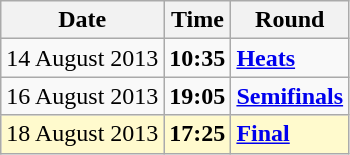<table class="wikitable">
<tr>
<th>Date</th>
<th>Time</th>
<th>Round</th>
</tr>
<tr>
<td>14 August 2013</td>
<td><strong>10:35</strong></td>
<td><strong><a href='#'>Heats</a></strong></td>
</tr>
<tr>
<td>16 August 2013</td>
<td><strong>19:05</strong></td>
<td><strong><a href='#'>Semifinals</a></strong></td>
</tr>
<tr style=background:lemonchiffon>
<td>18 August 2013</td>
<td><strong>17:25</strong></td>
<td><strong><a href='#'>Final</a></strong></td>
</tr>
</table>
